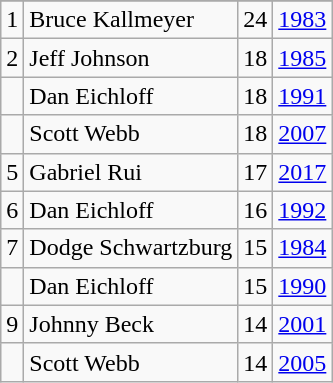<table class="wikitable">
<tr>
</tr>
<tr>
<td>1</td>
<td>Bruce Kallmeyer</td>
<td>24</td>
<td><a href='#'>1983</a></td>
</tr>
<tr>
<td>2</td>
<td>Jeff Johnson</td>
<td>18</td>
<td><a href='#'>1985</a></td>
</tr>
<tr>
<td></td>
<td>Dan Eichloff</td>
<td>18</td>
<td><a href='#'>1991</a></td>
</tr>
<tr>
<td></td>
<td>Scott Webb</td>
<td>18</td>
<td><a href='#'>2007</a></td>
</tr>
<tr>
<td>5</td>
<td>Gabriel Rui</td>
<td>17</td>
<td><a href='#'>2017</a></td>
</tr>
<tr>
<td>6</td>
<td>Dan Eichloff</td>
<td>16</td>
<td><a href='#'>1992</a></td>
</tr>
<tr>
<td>7</td>
<td>Dodge Schwartzburg</td>
<td>15</td>
<td><a href='#'>1984</a></td>
</tr>
<tr>
<td></td>
<td>Dan Eichloff</td>
<td>15</td>
<td><a href='#'>1990</a></td>
</tr>
<tr>
<td>9</td>
<td>Johnny Beck</td>
<td>14</td>
<td><a href='#'>2001</a></td>
</tr>
<tr>
<td></td>
<td>Scott Webb</td>
<td>14</td>
<td><a href='#'>2005</a></td>
</tr>
</table>
